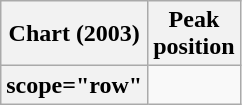<table class="wikitable sortable plainrowheaders" style="text-align:center">
<tr>
<th scope="col">Chart (2003)</th>
<th scope="col">Peak<br>position</th>
</tr>
<tr>
<th>scope="row"</th>
</tr>
</table>
